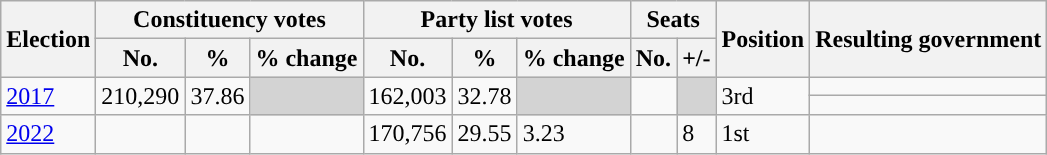<table class="wikitable">
<tr>
<th rowspan="2" style="background-color:">Election</th>
<th colspan="3" style="background-color:">Constituency votes</th>
<th colspan="3" style="background-color:">Party list votes</th>
<th colspan="2" style="background-color:">Seats</th>
<th rowspan="2" style="background-color:">Position</th>
<th rowspan="2" style="background-color:">Resulting government</th>
</tr>
<tr>
<th style="background-color:">No.</th>
<th style="background-color:">%</th>
<th style="background-color:">% change</th>
<th style="background-color:">No.</th>
<th style="background-color:">%</th>
<th style="background-color:">% change</th>
<th style="background-color:">No.</th>
<th style="background-color:">+/-</th>
</tr>
<tr>
<td rowspan="2"><a href='#'>2017</a></td>
<td rowspan="2">210,290</td>
<td rowspan="2">37.86</td>
<td rowspan="2" bgcolor="lightgrey"></td>
<td rowspan="2">162,003</td>
<td rowspan="2">32.78</td>
<td rowspan="2" bgcolor="lightgrey"></td>
<td rowspan="2"></td>
<td rowspan="2" bgcolor="lightgrey"></td>
<td rowspan="2">3rd</td>
<td></td>
</tr>
<tr>
<td></td>
</tr>
<tr>
<td><a href='#'>2022</a></td>
<td></td>
<td></td>
<td></td>
<td>170,756</td>
<td>29.55</td>
<td> 3.23</td>
<td></td>
<td> 8</td>
<td> 1st</td>
<td></td>
</tr>
</table>
